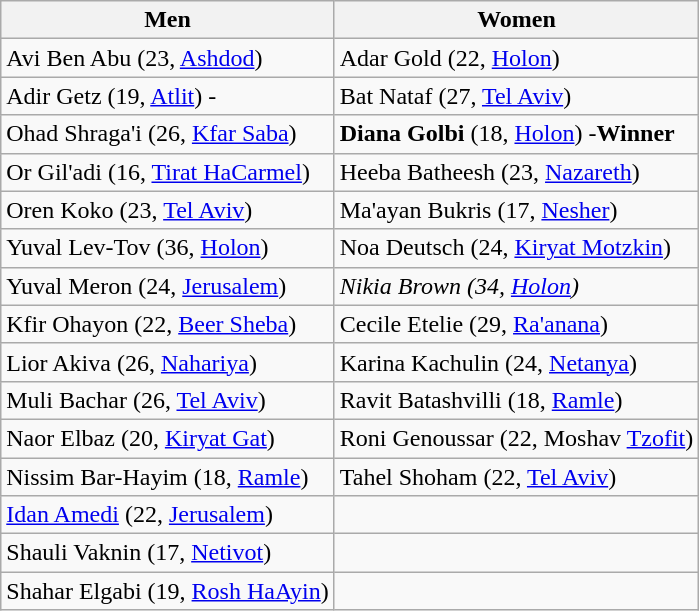<table class="wikitable">
<tr>
<th>Men</th>
<th>Women</th>
</tr>
<tr>
<td>Avi Ben Abu (23, <a href='#'>Ashdod</a>)</td>
<td>Adar Gold (22, <a href='#'>Holon</a>)</td>
</tr>
<tr>
<td>Adir Getz (19, <a href='#'>Atlit</a>) -</td>
<td>Bat Nataf (27, <a href='#'>Tel Aviv</a>)</td>
</tr>
<tr>
<td>Ohad Shraga'i (26, <a href='#'>Kfar Saba</a>)</td>
<td><strong>Diana Golbi</strong> (18, <a href='#'>Holon</a>) -<strong>Winner<strong><em></td>
</tr>
<tr>
<td>Or Gil'adi (16, <a href='#'>Tirat HaCarmel</a>)</td>
<td>Heeba Batheesh (23, <a href='#'>Nazareth</a>)</td>
</tr>
<tr>
<td>Oren Koko (23, <a href='#'>Tel Aviv</a>)</td>
<td>Ma'ayan Bukris (17, <a href='#'>Nesher</a>)</td>
</tr>
<tr>
<td>Yuval Lev-Tov (36, <a href='#'>Holon</a>)</td>
<td>Noa Deutsch (24, <a href='#'>Kiryat Motzkin</a>)</td>
</tr>
<tr>
<td>Yuval Meron (24, <a href='#'>Jerusalem</a>)</td>
<td><em>Nikia Brown (34, <a href='#'>Holon</a>)</em></td>
</tr>
<tr>
<td>Kfir Ohayon (22, <a href='#'>Beer Sheba</a>)</td>
<td>Cecile Etelie (29, <a href='#'>Ra'anana</a>)</td>
</tr>
<tr>
<td>Lior Akiva (26, <a href='#'>Nahariya</a>)</td>
<td>Karina Kachulin (24, <a href='#'>Netanya</a>)</td>
</tr>
<tr>
<td>Muli Bachar (26, <a href='#'>Tel Aviv</a>)</td>
<td>Ravit Batashvilli (18, <a href='#'>Ramle</a>)</td>
</tr>
<tr>
<td>Naor Elbaz (20, <a href='#'>Kiryat Gat</a>)</td>
<td>Roni Genoussar (22, Moshav <a href='#'>Tzofit</a>)</td>
</tr>
<tr>
<td>Nissim Bar-Hayim (18, <a href='#'>Ramle</a>)</td>
<td>Tahel Shoham (22, <a href='#'>Tel Aviv</a>)</td>
</tr>
<tr>
<td><a href='#'>Idan Amedi</a> (22, <a href='#'>Jerusalem</a>)</td>
<td></td>
</tr>
<tr>
<td>Shauli Vaknin (17, <a href='#'>Netivot</a>)</td>
<td></td>
</tr>
<tr>
<td>Shahar Elgabi (19, <a href='#'>Rosh HaAyin</a>)</td>
<td></td>
</tr>
</table>
